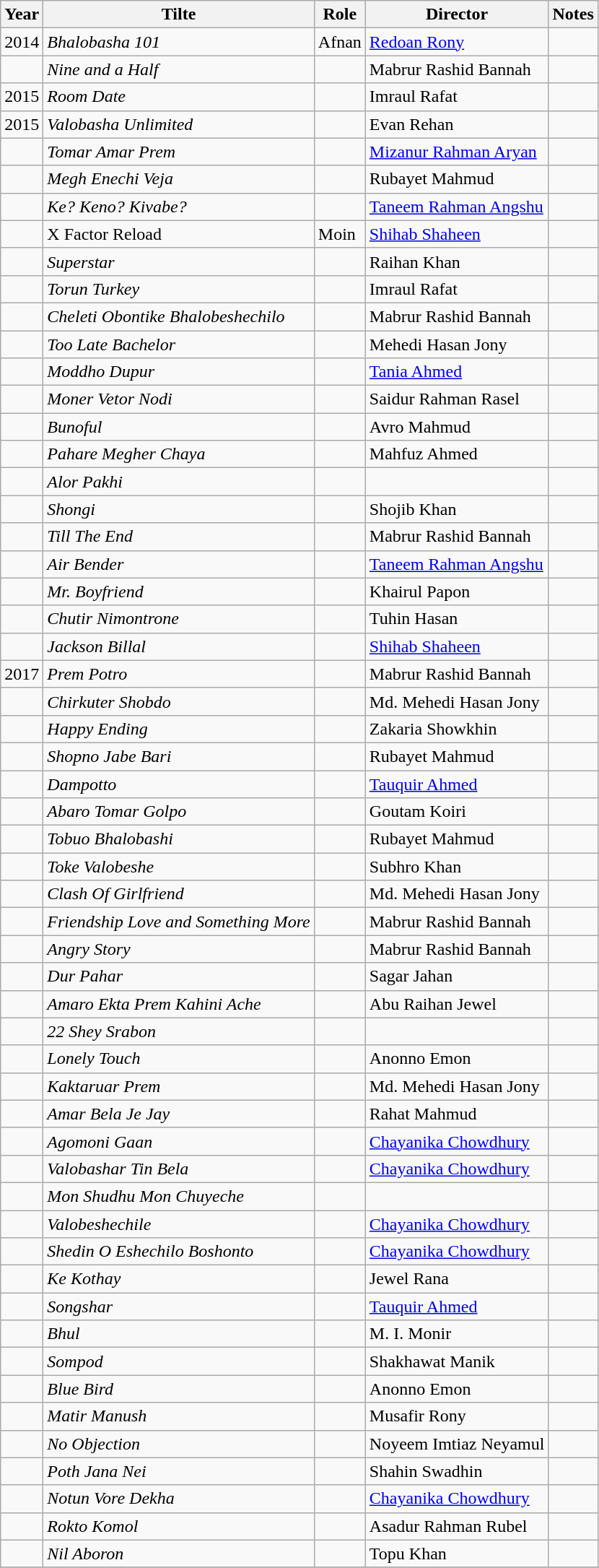<table class="wikitable sortable">
<tr>
<th>Year</th>
<th>Tilte</th>
<th>Role</th>
<th>Director</th>
<th>Notes</th>
</tr>
<tr>
<td>2014</td>
<td><em>Bhalobasha 101</em></td>
<td>Afnan</td>
<td><a href='#'>Redoan Rony</a></td>
<td></td>
</tr>
<tr>
<td></td>
<td><em>Nine and a Half</em></td>
<td></td>
<td>Mabrur Rashid Bannah</td>
<td></td>
</tr>
<tr>
<td>2015</td>
<td><em>Room Date</em></td>
<td></td>
<td>Imraul Rafat</td>
<td></td>
</tr>
<tr>
<td>2015</td>
<td><em>Valobasha Unlimited</em></td>
<td></td>
<td>Evan Rehan</td>
<td></td>
</tr>
<tr>
<td></td>
<td><em>Tomar Amar Prem</em></td>
<td></td>
<td><a href='#'>Mizanur Rahman Aryan</a></td>
<td></td>
</tr>
<tr>
<td></td>
<td><em>Megh Enechi Veja</em></td>
<td></td>
<td>Rubayet Mahmud</td>
<td></td>
</tr>
<tr>
<td></td>
<td><em>Ke? Keno? Kivabe?</em></td>
<td></td>
<td><a href='#'>Taneem Rahman Angshu</a></td>
<td></td>
</tr>
<tr>
<td></td>
<td>X Factor Reload</td>
<td>Moin</td>
<td><a href='#'>Shihab Shaheen</a></td>
<td></td>
</tr>
<tr>
<td></td>
<td><em>Superstar</em></td>
<td></td>
<td>Raihan Khan</td>
<td></td>
</tr>
<tr>
<td></td>
<td><em>Torun Turkey</em></td>
<td></td>
<td>Imraul Rafat</td>
<td></td>
</tr>
<tr>
<td></td>
<td><em>Cheleti Obontike Bhalobeshechilo</em></td>
<td></td>
<td>Mabrur Rashid Bannah</td>
<td></td>
</tr>
<tr>
<td></td>
<td><em>Too Late Bachelor</em></td>
<td></td>
<td>Mehedi Hasan Jony</td>
<td></td>
</tr>
<tr>
<td></td>
<td><em>Moddho Dupur</em></td>
<td></td>
<td><a href='#'>Tania Ahmed</a></td>
<td></td>
</tr>
<tr>
<td></td>
<td><em>Moner Vetor Nodi</em></td>
<td></td>
<td>Saidur Rahman Rasel</td>
<td></td>
</tr>
<tr>
<td></td>
<td><em>Bunoful</em></td>
<td></td>
<td>Avro Mahmud</td>
<td></td>
</tr>
<tr>
<td></td>
<td><em>Pahare Megher Chaya</em></td>
<td></td>
<td>Mahfuz Ahmed</td>
<td></td>
</tr>
<tr>
<td></td>
<td><em>Alor Pakhi</em></td>
<td></td>
<td></td>
<td></td>
</tr>
<tr>
<td></td>
<td><em>Shongi</em></td>
<td></td>
<td>Shojib Khan</td>
<td></td>
</tr>
<tr>
<td></td>
<td><em>Till The End</em></td>
<td></td>
<td>Mabrur Rashid Bannah</td>
<td></td>
</tr>
<tr>
<td></td>
<td><em>Air Bender</em></td>
<td></td>
<td><a href='#'>Taneem Rahman Angshu</a></td>
<td></td>
</tr>
<tr>
<td></td>
<td><em>Mr. Boyfriend</em></td>
<td></td>
<td>Khairul Papon</td>
<td></td>
</tr>
<tr>
<td></td>
<td><em>Chutir Nimontrone</em></td>
<td></td>
<td>Tuhin Hasan</td>
<td></td>
</tr>
<tr>
<td></td>
<td><em>Jackson Billal</em></td>
<td></td>
<td><a href='#'>Shihab Shaheen</a></td>
<td></td>
</tr>
<tr>
<td>2017</td>
<td><em>Prem Potro</em></td>
<td></td>
<td>Mabrur Rashid Bannah</td>
<td></td>
</tr>
<tr>
<td></td>
<td><em>Chirkuter Shobdo</em></td>
<td></td>
<td>Md. Mehedi Hasan Jony</td>
<td></td>
</tr>
<tr>
<td></td>
<td><em>Happy Ending</em></td>
<td></td>
<td>Zakaria Showkhin</td>
<td></td>
</tr>
<tr>
<td></td>
<td><em>Shopno Jabe Bari</em></td>
<td></td>
<td>Rubayet Mahmud</td>
<td></td>
</tr>
<tr>
<td></td>
<td><em>Dampotto</em></td>
<td></td>
<td><a href='#'>Tauquir Ahmed</a></td>
<td></td>
</tr>
<tr>
<td></td>
<td><em>Abaro Tomar Golpo</em></td>
<td></td>
<td>Goutam Koiri</td>
<td></td>
</tr>
<tr>
<td></td>
<td><em>Tobuo Bhalobashi</em></td>
<td></td>
<td>Rubayet Mahmud</td>
<td></td>
</tr>
<tr>
<td></td>
<td><em>Toke Valobeshe</em></td>
<td></td>
<td>Subhro Khan</td>
<td></td>
</tr>
<tr>
<td></td>
<td><em>Clash Of Girlfriend</em></td>
<td></td>
<td>Md. Mehedi Hasan Jony</td>
<td></td>
</tr>
<tr>
<td></td>
<td><em>Friendship Love and Something More</em></td>
<td></td>
<td>Mabrur Rashid Bannah</td>
<td></td>
</tr>
<tr>
<td></td>
<td><em>Angry Story</em></td>
<td></td>
<td>Mabrur Rashid Bannah</td>
<td></td>
</tr>
<tr>
<td></td>
<td><em>Dur Pahar</em></td>
<td></td>
<td>Sagar Jahan</td>
<td></td>
</tr>
<tr>
<td></td>
<td><em>Amaro Ekta Prem Kahini Ache</em></td>
<td></td>
<td>Abu Raihan Jewel</td>
<td></td>
</tr>
<tr>
<td></td>
<td><em>22 Shey Srabon</em></td>
<td></td>
<td></td>
<td></td>
</tr>
<tr>
<td></td>
<td><em>Lonely Touch</em></td>
<td></td>
<td>Anonno Emon</td>
<td></td>
</tr>
<tr>
<td></td>
<td><em>Kaktaruar Prem</em></td>
<td></td>
<td>Md. Mehedi Hasan Jony</td>
<td></td>
</tr>
<tr>
<td></td>
<td><em>Amar Bela Je Jay</em></td>
<td></td>
<td>Rahat Mahmud</td>
<td></td>
</tr>
<tr>
<td></td>
<td><em>Agomoni Gaan</em></td>
<td></td>
<td><a href='#'>Chayanika Chowdhury</a></td>
<td></td>
</tr>
<tr>
<td></td>
<td><em>Valobashar Tin Bela</em></td>
<td></td>
<td><a href='#'>Chayanika Chowdhury</a></td>
<td></td>
</tr>
<tr>
<td></td>
<td><em>Mon Shudhu Mon Chuyeche</em></td>
<td></td>
<td></td>
<td></td>
</tr>
<tr>
<td></td>
<td><em>Valobeshechile</em></td>
<td></td>
<td><a href='#'>Chayanika Chowdhury</a></td>
<td></td>
</tr>
<tr>
<td></td>
<td><em>Shedin O Eshechilo Boshonto</em></td>
<td></td>
<td><a href='#'>Chayanika Chowdhury</a></td>
<td></td>
</tr>
<tr>
<td></td>
<td><em>Ke Kothay</em></td>
<td></td>
<td>Jewel Rana</td>
<td></td>
</tr>
<tr>
<td></td>
<td><em>Songshar</em></td>
<td></td>
<td><a href='#'>Tauquir Ahmed</a></td>
<td></td>
</tr>
<tr>
<td></td>
<td><em>Bhul</em></td>
<td></td>
<td>M. I. Monir</td>
<td></td>
</tr>
<tr>
<td></td>
<td><em>Sompod</em></td>
<td></td>
<td>Shakhawat Manik</td>
<td></td>
</tr>
<tr>
<td></td>
<td><em>Blue Bird</em></td>
<td></td>
<td>Anonno Emon</td>
<td></td>
</tr>
<tr>
<td></td>
<td><em>Matir Manush</em></td>
<td></td>
<td>Musafir Rony</td>
<td></td>
</tr>
<tr>
<td></td>
<td><em>No Objection</em></td>
<td></td>
<td>Noyeem Imtiaz Neyamul</td>
<td></td>
</tr>
<tr>
<td></td>
<td><em>Poth Jana Nei</em></td>
<td></td>
<td>Shahin Swadhin</td>
<td></td>
</tr>
<tr>
<td></td>
<td><em>Notun Vore Dekha</em></td>
<td></td>
<td><a href='#'>Chayanika Chowdhury</a></td>
<td></td>
</tr>
<tr>
<td></td>
<td><em>Rokto Komol</em></td>
<td></td>
<td>Asadur Rahman Rubel</td>
<td></td>
</tr>
<tr>
<td></td>
<td><em>Nil Aboron</em></td>
<td></td>
<td>Topu Khan</td>
<td></td>
</tr>
<tr>
</tr>
</table>
